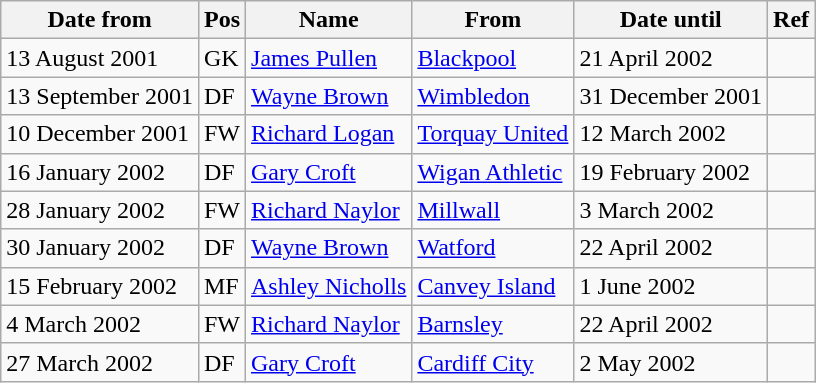<table class="wikitable">
<tr>
<th>Date from</th>
<th>Pos</th>
<th>Name</th>
<th>From</th>
<th>Date until</th>
<th>Ref</th>
</tr>
<tr>
<td>13 August 2001</td>
<td>GK</td>
<td> <a href='#'>James Pullen</a></td>
<td> <a href='#'>Blackpool</a></td>
<td>21 April 2002</td>
<td></td>
</tr>
<tr>
<td>13 September 2001</td>
<td>DF</td>
<td> <a href='#'>Wayne Brown</a></td>
<td> <a href='#'>Wimbledon</a></td>
<td>31 December 2001</td>
<td></td>
</tr>
<tr>
<td>10 December 2001</td>
<td>FW</td>
<td> <a href='#'>Richard Logan</a></td>
<td> <a href='#'>Torquay United</a></td>
<td>12 March 2002</td>
<td></td>
</tr>
<tr>
<td>16 January 2002</td>
<td>DF</td>
<td> <a href='#'>Gary Croft</a></td>
<td> <a href='#'>Wigan Athletic</a></td>
<td>19 February 2002</td>
<td></td>
</tr>
<tr>
<td>28 January 2002</td>
<td>FW</td>
<td> <a href='#'>Richard Naylor</a></td>
<td> <a href='#'>Millwall</a></td>
<td>3 March 2002</td>
<td></td>
</tr>
<tr>
<td>30 January 2002</td>
<td>DF</td>
<td> <a href='#'>Wayne Brown</a></td>
<td> <a href='#'>Watford</a></td>
<td>22 April 2002</td>
<td></td>
</tr>
<tr>
<td>15 February 2002</td>
<td>MF</td>
<td> <a href='#'>Ashley Nicholls</a></td>
<td> <a href='#'>Canvey Island</a></td>
<td>1 June 2002</td>
<td></td>
</tr>
<tr>
<td>4 March 2002</td>
<td>FW</td>
<td> <a href='#'>Richard Naylor</a></td>
<td> <a href='#'>Barnsley</a></td>
<td>22 April 2002</td>
<td></td>
</tr>
<tr>
<td>27 March 2002</td>
<td>DF</td>
<td> <a href='#'>Gary Croft</a></td>
<td> <a href='#'>Cardiff City</a></td>
<td>2 May 2002</td>
<td></td>
</tr>
</table>
